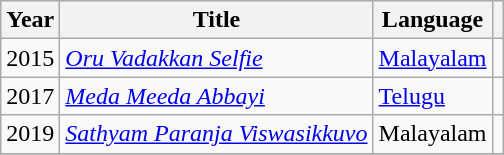<table class="wikitable sortable">
<tr>
<th>Year</th>
<th>Title</th>
<th>Language</th>
<th class="unsortable"></th>
</tr>
<tr>
<td>2015</td>
<td><em><a href='#'>Oru Vadakkan Selfie</a></em></td>
<td><a href='#'>Malayalam</a></td>
<td></td>
</tr>
<tr>
<td>2017</td>
<td><em><a href='#'>Meda Meeda Abbayi</a></em></td>
<td><a href='#'>Telugu</a></td>
<td></td>
</tr>
<tr>
<td>2019</td>
<td><em><a href='#'>Sathyam Paranja Viswasikkuvo</a></em></td>
<td>Malayalam</td>
<td></td>
</tr>
<tr>
</tr>
</table>
